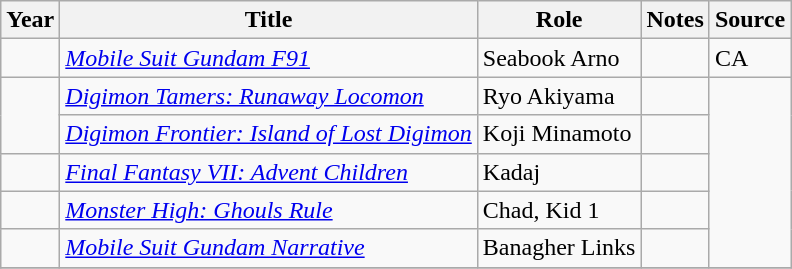<table class="wikitable sortable plainrowheaders">
<tr>
<th>Year</th>
<th>Title</th>
<th>Role</th>
<th class="unsortable">Notes</th>
<th class="unsortable">Source</th>
</tr>
<tr>
<td></td>
<td><em><a href='#'>Mobile Suit Gundam F91</a></em></td>
<td>Seabook Arno</td>
<td></td>
<td>CA</td>
</tr>
<tr>
<td rowspan="2"></td>
<td><em><a href='#'>Digimon Tamers: Runaway Locomon</a></em></td>
<td>Ryo Akiyama</td>
<td></td>
<td rowspan="5"></td>
</tr>
<tr>
<td><em><a href='#'>Digimon Frontier: Island of Lost Digimon</a></em></td>
<td>Koji Minamoto</td>
<td></td>
</tr>
<tr>
<td></td>
<td><em><a href='#'>Final Fantasy VII: Advent Children</a></em></td>
<td>Kadaj</td>
<td></td>
</tr>
<tr>
<td></td>
<td><em><a href='#'>Monster High: Ghouls Rule</a></em></td>
<td>Chad, Kid 1</td>
<td></td>
</tr>
<tr>
<td></td>
<td><em><a href='#'>Mobile Suit Gundam Narrative</a></em></td>
<td>Banagher Links</td>
<td></td>
</tr>
<tr>
</tr>
</table>
